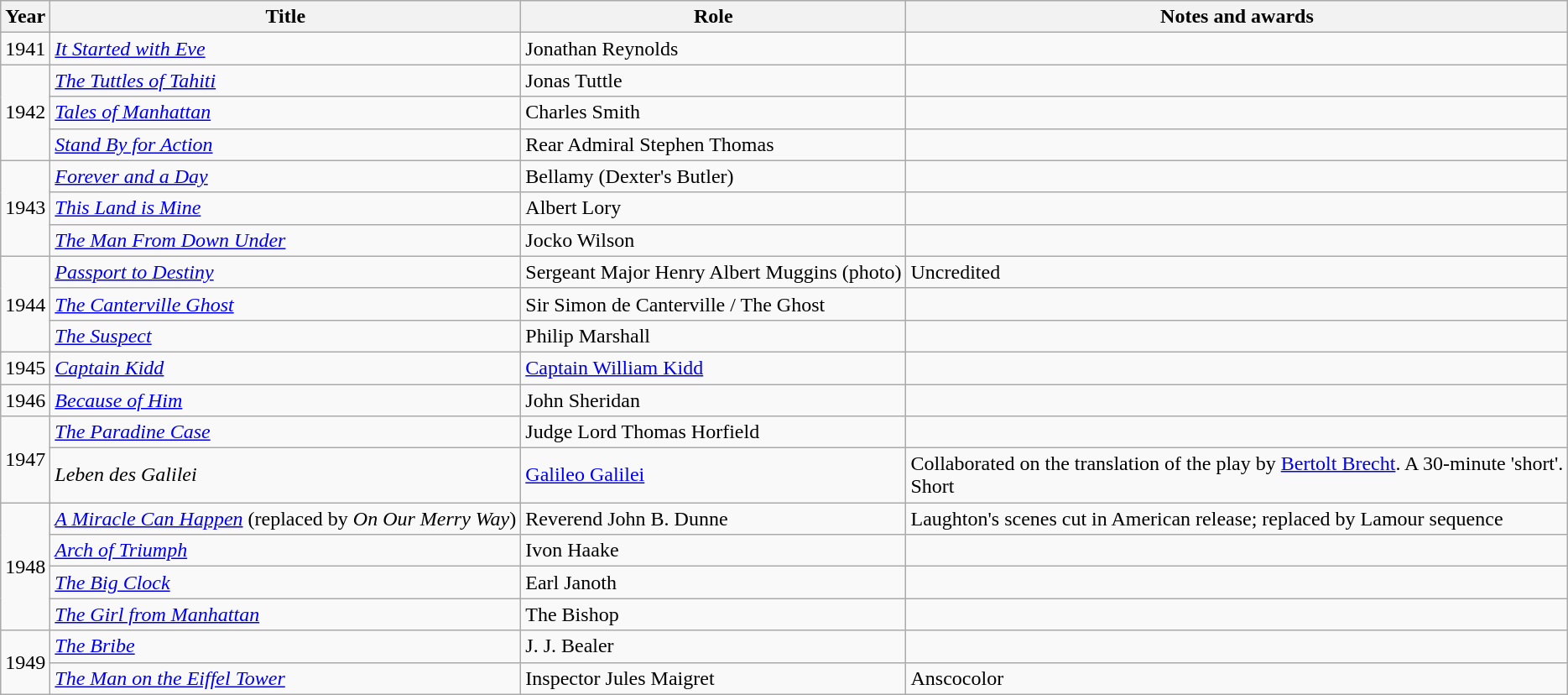<table class="wikitable">
<tr>
<th>Year</th>
<th>Title</th>
<th>Role</th>
<th>Notes and awards</th>
</tr>
<tr>
<td>1941</td>
<td><em><a href='#'>It Started with Eve</a></em></td>
<td>Jonathan Reynolds</td>
<td></td>
</tr>
<tr>
<td rowspan=3>1942</td>
<td><em><a href='#'>The Tuttles of Tahiti</a></em></td>
<td>Jonas Tuttle</td>
<td></td>
</tr>
<tr>
<td><em><a href='#'>Tales of Manhattan</a></em></td>
<td>Charles Smith</td>
<td></td>
</tr>
<tr>
<td><em><a href='#'>Stand By for Action</a></em></td>
<td>Rear Admiral Stephen Thomas</td>
<td></td>
</tr>
<tr>
<td rowspan=3>1943</td>
<td><em><a href='#'>Forever and a Day</a></em></td>
<td>Bellamy (Dexter's Butler)</td>
<td></td>
</tr>
<tr>
<td><em><a href='#'>This Land is Mine</a></em></td>
<td>Albert Lory</td>
<td></td>
</tr>
<tr>
<td><em><a href='#'>The Man From Down Under</a></em></td>
<td>Jocko Wilson</td>
<td></td>
</tr>
<tr>
<td rowspan=3>1944</td>
<td><em><a href='#'>Passport to Destiny</a></em></td>
<td>Sergeant Major Henry Albert Muggins (photo)</td>
<td>Uncredited</td>
</tr>
<tr>
<td><em><a href='#'>The Canterville Ghost</a></em></td>
<td>Sir Simon de Canterville / The Ghost</td>
<td></td>
</tr>
<tr>
<td><em><a href='#'>The Suspect</a></em></td>
<td>Philip Marshall</td>
<td></td>
</tr>
<tr>
<td>1945</td>
<td><em><a href='#'>Captain Kidd</a></em></td>
<td><a href='#'>Captain William Kidd</a></td>
<td></td>
</tr>
<tr>
<td>1946</td>
<td><em><a href='#'>Because of Him</a></em></td>
<td>John Sheridan</td>
<td></td>
</tr>
<tr>
<td rowspan=2>1947</td>
<td><em><a href='#'>The Paradine Case</a></em></td>
<td>Judge Lord Thomas Horfield</td>
<td></td>
</tr>
<tr>
<td><em>Leben des Galilei</em></td>
<td><a href='#'>Galileo Galilei</a></td>
<td>Collaborated on the translation of the play by <a href='#'>Bertolt Brecht</a>.  A 30-minute 'short'.<br>Short</td>
</tr>
<tr>
<td rowspan=4>1948</td>
<td><em><a href='#'>A Miracle Can Happen</a></em> (replaced by <em>On Our Merry Way</em>)</td>
<td>Reverend John B. Dunne</td>
<td>Laughton's scenes cut in American release; replaced by Lamour sequence</td>
</tr>
<tr>
<td><em><a href='#'>Arch of Triumph</a></em></td>
<td>Ivon Haake</td>
<td></td>
</tr>
<tr>
<td><em><a href='#'>The Big Clock</a></em></td>
<td>Earl Janoth</td>
<td></td>
</tr>
<tr>
<td><em><a href='#'>The Girl from Manhattan</a></em></td>
<td>The Bishop</td>
<td></td>
</tr>
<tr>
<td rowspan=2>1949</td>
<td><em><a href='#'>The Bribe</a></em></td>
<td>J. J. Bealer</td>
<td></td>
</tr>
<tr>
<td><em><a href='#'>The Man on the Eiffel Tower</a></em></td>
<td>Inspector Jules Maigret</td>
<td>Anscocolor</td>
</tr>
</table>
